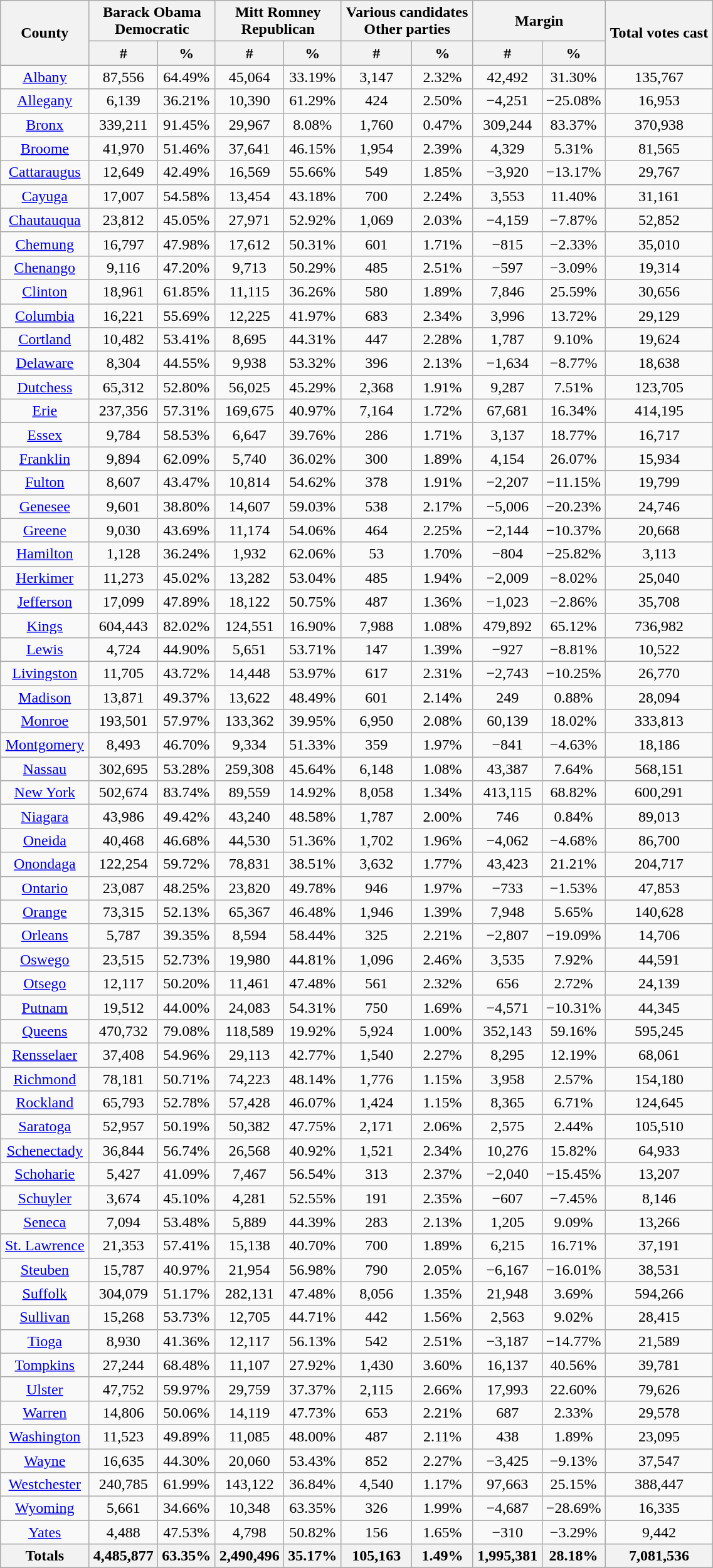<table width="60%" class="wikitable sortable" style="text-align:center">
<tr>
<th style="text-align:center;" rowspan="2">County</th>
<th style="text-align:center;" colspan="2">Barack Obama<br>Democratic</th>
<th style="text-align:center;" colspan="2">Mitt Romney<br>Republican</th>
<th style="text-align:center;" colspan="2">Various candidates<br>Other parties</th>
<th style="text-align:center;" colspan="2">Margin</th>
<th style="text-align:center;" rowspan="2">Total votes cast</th>
</tr>
<tr>
<th style="text-align:center;" data-sort-type="number">#</th>
<th style="text-align:center;" data-sort-type="number">%</th>
<th style="text-align:center;" data-sort-type="number">#</th>
<th style="text-align:center;" data-sort-type="number">%</th>
<th style="text-align:center;" data-sort-type="number">#</th>
<th style="text-align:center;" data-sort-type="number">%</th>
<th style="text-align:center;" data-sort-type="number">#</th>
<th style="text-align:center;" data-sort-type="number">%</th>
</tr>
<tr style="text-align:center;">
<td><a href='#'>Albany</a></td>
<td>87,556</td>
<td>64.49%</td>
<td>45,064</td>
<td>33.19%</td>
<td>3,147</td>
<td>2.32%</td>
<td>42,492</td>
<td>31.30%</td>
<td>135,767</td>
</tr>
<tr style="text-align:center;">
<td><a href='#'>Allegany</a></td>
<td>6,139</td>
<td>36.21%</td>
<td>10,390</td>
<td>61.29%</td>
<td>424</td>
<td>2.50%</td>
<td>−4,251</td>
<td>−25.08%</td>
<td>16,953</td>
</tr>
<tr style="text-align:center;">
<td><a href='#'>Bronx</a></td>
<td>339,211</td>
<td>91.45%</td>
<td>29,967</td>
<td>8.08%</td>
<td>1,760</td>
<td>0.47%</td>
<td>309,244</td>
<td>83.37%</td>
<td>370,938</td>
</tr>
<tr style="text-align:center;">
<td><a href='#'>Broome</a></td>
<td>41,970</td>
<td>51.46%</td>
<td>37,641</td>
<td>46.15%</td>
<td>1,954</td>
<td>2.39%</td>
<td>4,329</td>
<td>5.31%</td>
<td>81,565</td>
</tr>
<tr style="text-align:center;">
<td><a href='#'>Cattaraugus</a></td>
<td>12,649</td>
<td>42.49%</td>
<td>16,569</td>
<td>55.66%</td>
<td>549</td>
<td>1.85%</td>
<td>−3,920</td>
<td>−13.17%</td>
<td>29,767</td>
</tr>
<tr style="text-align:center;">
<td><a href='#'>Cayuga</a></td>
<td>17,007</td>
<td>54.58%</td>
<td>13,454</td>
<td>43.18%</td>
<td>700</td>
<td>2.24%</td>
<td>3,553</td>
<td>11.40%</td>
<td>31,161</td>
</tr>
<tr style="text-align:center;">
<td><a href='#'>Chautauqua</a></td>
<td>23,812</td>
<td>45.05%</td>
<td>27,971</td>
<td>52.92%</td>
<td>1,069</td>
<td>2.03%</td>
<td>−4,159</td>
<td>−7.87%</td>
<td>52,852</td>
</tr>
<tr style="text-align:center;">
<td><a href='#'>Chemung</a></td>
<td>16,797</td>
<td>47.98%</td>
<td>17,612</td>
<td>50.31%</td>
<td>601</td>
<td>1.71%</td>
<td>−815</td>
<td>−2.33%</td>
<td>35,010</td>
</tr>
<tr style="text-align:center;">
<td><a href='#'>Chenango</a></td>
<td>9,116</td>
<td>47.20%</td>
<td>9,713</td>
<td>50.29%</td>
<td>485</td>
<td>2.51%</td>
<td>−597</td>
<td>−3.09%</td>
<td>19,314</td>
</tr>
<tr style="text-align:center;">
<td><a href='#'>Clinton</a></td>
<td>18,961</td>
<td>61.85%</td>
<td>11,115</td>
<td>36.26%</td>
<td>580</td>
<td>1.89%</td>
<td>7,846</td>
<td>25.59%</td>
<td>30,656</td>
</tr>
<tr style="text-align:center;">
<td><a href='#'>Columbia</a></td>
<td>16,221</td>
<td>55.69%</td>
<td>12,225</td>
<td>41.97%</td>
<td>683</td>
<td>2.34%</td>
<td>3,996</td>
<td>13.72%</td>
<td>29,129</td>
</tr>
<tr style="text-align:center;">
<td><a href='#'>Cortland</a></td>
<td>10,482</td>
<td>53.41%</td>
<td>8,695</td>
<td>44.31%</td>
<td>447</td>
<td>2.28%</td>
<td>1,787</td>
<td>9.10%</td>
<td>19,624</td>
</tr>
<tr style="text-align:center;">
<td><a href='#'>Delaware</a></td>
<td>8,304</td>
<td>44.55%</td>
<td>9,938</td>
<td>53.32%</td>
<td>396</td>
<td>2.13%</td>
<td>−1,634</td>
<td>−8.77%</td>
<td>18,638</td>
</tr>
<tr style="text-align:center;">
<td><a href='#'>Dutchess</a></td>
<td>65,312</td>
<td>52.80%</td>
<td>56,025</td>
<td>45.29%</td>
<td>2,368</td>
<td>1.91%</td>
<td>9,287</td>
<td>7.51%</td>
<td>123,705</td>
</tr>
<tr style="text-align:center;">
<td><a href='#'>Erie</a></td>
<td>237,356</td>
<td>57.31%</td>
<td>169,675</td>
<td>40.97%</td>
<td>7,164</td>
<td>1.72%</td>
<td>67,681</td>
<td>16.34%</td>
<td>414,195</td>
</tr>
<tr style="text-align:center;">
<td><a href='#'>Essex</a></td>
<td>9,784</td>
<td>58.53%</td>
<td>6,647</td>
<td>39.76%</td>
<td>286</td>
<td>1.71%</td>
<td>3,137</td>
<td>18.77%</td>
<td>16,717</td>
</tr>
<tr style="text-align:center;">
<td><a href='#'>Franklin</a></td>
<td>9,894</td>
<td>62.09%</td>
<td>5,740</td>
<td>36.02%</td>
<td>300</td>
<td>1.89%</td>
<td>4,154</td>
<td>26.07%</td>
<td>15,934</td>
</tr>
<tr style="text-align:center;">
<td><a href='#'>Fulton</a></td>
<td>8,607</td>
<td>43.47%</td>
<td>10,814</td>
<td>54.62%</td>
<td>378</td>
<td>1.91%</td>
<td>−2,207</td>
<td>−11.15%</td>
<td>19,799</td>
</tr>
<tr style="text-align:center;">
<td><a href='#'>Genesee</a></td>
<td>9,601</td>
<td>38.80%</td>
<td>14,607</td>
<td>59.03%</td>
<td>538</td>
<td>2.17%</td>
<td>−5,006</td>
<td>−20.23%</td>
<td>24,746</td>
</tr>
<tr style="text-align:center;">
<td><a href='#'>Greene</a></td>
<td>9,030</td>
<td>43.69%</td>
<td>11,174</td>
<td>54.06%</td>
<td>464</td>
<td>2.25%</td>
<td>−2,144</td>
<td>−10.37%</td>
<td>20,668</td>
</tr>
<tr style="text-align:center;">
<td><a href='#'>Hamilton</a></td>
<td>1,128</td>
<td>36.24%</td>
<td>1,932</td>
<td>62.06%</td>
<td>53</td>
<td>1.70%</td>
<td>−804</td>
<td>−25.82%</td>
<td>3,113</td>
</tr>
<tr style="text-align:center;">
<td><a href='#'>Herkimer</a></td>
<td>11,273</td>
<td>45.02%</td>
<td>13,282</td>
<td>53.04%</td>
<td>485</td>
<td>1.94%</td>
<td>−2,009</td>
<td>−8.02%</td>
<td>25,040</td>
</tr>
<tr style="text-align:center;">
<td><a href='#'>Jefferson</a></td>
<td>17,099</td>
<td>47.89%</td>
<td>18,122</td>
<td>50.75%</td>
<td>487</td>
<td>1.36%</td>
<td>−1,023</td>
<td>−2.86%</td>
<td>35,708</td>
</tr>
<tr style="text-align:center;">
<td><a href='#'>Kings</a></td>
<td>604,443</td>
<td>82.02%</td>
<td>124,551</td>
<td>16.90%</td>
<td>7,988</td>
<td>1.08%</td>
<td>479,892</td>
<td>65.12%</td>
<td>736,982</td>
</tr>
<tr style="text-align:center;">
<td><a href='#'>Lewis</a></td>
<td>4,724</td>
<td>44.90%</td>
<td>5,651</td>
<td>53.71%</td>
<td>147</td>
<td>1.39%</td>
<td>−927</td>
<td>−8.81%</td>
<td>10,522</td>
</tr>
<tr style="text-align:center;">
<td><a href='#'>Livingston</a></td>
<td>11,705</td>
<td>43.72%</td>
<td>14,448</td>
<td>53.97%</td>
<td>617</td>
<td>2.31%</td>
<td>−2,743</td>
<td>−10.25%</td>
<td>26,770</td>
</tr>
<tr style="text-align:center;">
<td><a href='#'>Madison</a></td>
<td>13,871</td>
<td>49.37%</td>
<td>13,622</td>
<td>48.49%</td>
<td>601</td>
<td>2.14%</td>
<td>249</td>
<td>0.88%</td>
<td>28,094</td>
</tr>
<tr style="text-align:center;">
<td><a href='#'>Monroe</a></td>
<td>193,501</td>
<td>57.97%</td>
<td>133,362</td>
<td>39.95%</td>
<td>6,950</td>
<td>2.08%</td>
<td>60,139</td>
<td>18.02%</td>
<td>333,813</td>
</tr>
<tr style="text-align:center;">
<td><a href='#'>Montgomery</a></td>
<td>8,493</td>
<td>46.70%</td>
<td>9,334</td>
<td>51.33%</td>
<td>359</td>
<td>1.97%</td>
<td>−841</td>
<td>−4.63%</td>
<td>18,186</td>
</tr>
<tr style="text-align:center;">
<td><a href='#'>Nassau</a></td>
<td>302,695</td>
<td>53.28%</td>
<td>259,308</td>
<td>45.64%</td>
<td>6,148</td>
<td>1.08%</td>
<td>43,387</td>
<td>7.64%</td>
<td>568,151</td>
</tr>
<tr style="text-align:center;">
<td><a href='#'>New York</a></td>
<td>502,674</td>
<td>83.74%</td>
<td>89,559</td>
<td>14.92%</td>
<td>8,058</td>
<td>1.34%</td>
<td>413,115</td>
<td>68.82%</td>
<td>600,291</td>
</tr>
<tr style="text-align:center;">
<td><a href='#'>Niagara</a></td>
<td>43,986</td>
<td>49.42%</td>
<td>43,240</td>
<td>48.58%</td>
<td>1,787</td>
<td>2.00%</td>
<td>746</td>
<td>0.84%</td>
<td>89,013</td>
</tr>
<tr style="text-align:center;">
<td><a href='#'>Oneida</a></td>
<td>40,468</td>
<td>46.68%</td>
<td>44,530</td>
<td>51.36%</td>
<td>1,702</td>
<td>1.96%</td>
<td>−4,062</td>
<td>−4.68%</td>
<td>86,700</td>
</tr>
<tr style="text-align:center;">
<td><a href='#'>Onondaga</a></td>
<td>122,254</td>
<td>59.72%</td>
<td>78,831</td>
<td>38.51%</td>
<td>3,632</td>
<td>1.77%</td>
<td>43,423</td>
<td>21.21%</td>
<td>204,717</td>
</tr>
<tr style="text-align:center;">
<td><a href='#'>Ontario</a></td>
<td>23,087</td>
<td>48.25%</td>
<td>23,820</td>
<td>49.78%</td>
<td>946</td>
<td>1.97%</td>
<td>−733</td>
<td>−1.53%</td>
<td>47,853</td>
</tr>
<tr style="text-align:center;">
<td><a href='#'>Orange</a></td>
<td>73,315</td>
<td>52.13%</td>
<td>65,367</td>
<td>46.48%</td>
<td>1,946</td>
<td>1.39%</td>
<td>7,948</td>
<td>5.65%</td>
<td>140,628</td>
</tr>
<tr style="text-align:center;">
<td><a href='#'>Orleans</a></td>
<td>5,787</td>
<td>39.35%</td>
<td>8,594</td>
<td>58.44%</td>
<td>325</td>
<td>2.21%</td>
<td>−2,807</td>
<td>−19.09%</td>
<td>14,706</td>
</tr>
<tr style="text-align:center;">
<td><a href='#'>Oswego</a></td>
<td>23,515</td>
<td>52.73%</td>
<td>19,980</td>
<td>44.81%</td>
<td>1,096</td>
<td>2.46%</td>
<td>3,535</td>
<td>7.92%</td>
<td>44,591</td>
</tr>
<tr style="text-align:center;">
<td><a href='#'>Otsego</a></td>
<td>12,117</td>
<td>50.20%</td>
<td>11,461</td>
<td>47.48%</td>
<td>561</td>
<td>2.32%</td>
<td>656</td>
<td>2.72%</td>
<td>24,139</td>
</tr>
<tr style="text-align:center;">
<td><a href='#'>Putnam</a></td>
<td>19,512</td>
<td>44.00%</td>
<td>24,083</td>
<td>54.31%</td>
<td>750</td>
<td>1.69%</td>
<td>−4,571</td>
<td>−10.31%</td>
<td>44,345</td>
</tr>
<tr style="text-align:center;">
<td><a href='#'>Queens</a></td>
<td>470,732</td>
<td>79.08%</td>
<td>118,589</td>
<td>19.92%</td>
<td>5,924</td>
<td>1.00%</td>
<td>352,143</td>
<td>59.16%</td>
<td>595,245</td>
</tr>
<tr style="text-align:center;">
<td><a href='#'>Rensselaer</a></td>
<td>37,408</td>
<td>54.96%</td>
<td>29,113</td>
<td>42.77%</td>
<td>1,540</td>
<td>2.27%</td>
<td>8,295</td>
<td>12.19%</td>
<td>68,061</td>
</tr>
<tr style="text-align:center;">
<td><a href='#'>Richmond</a></td>
<td>78,181</td>
<td>50.71%</td>
<td>74,223</td>
<td>48.14%</td>
<td>1,776</td>
<td>1.15%</td>
<td>3,958</td>
<td>2.57%</td>
<td>154,180</td>
</tr>
<tr style="text-align:center;">
<td><a href='#'>Rockland</a></td>
<td>65,793</td>
<td>52.78%</td>
<td>57,428</td>
<td>46.07%</td>
<td>1,424</td>
<td>1.15%</td>
<td>8,365</td>
<td>6.71%</td>
<td>124,645</td>
</tr>
<tr style="text-align:center;">
<td><a href='#'>Saratoga</a></td>
<td>52,957</td>
<td>50.19%</td>
<td>50,382</td>
<td>47.75%</td>
<td>2,171</td>
<td>2.06%</td>
<td>2,575</td>
<td>2.44%</td>
<td>105,510</td>
</tr>
<tr style="text-align:center;">
<td><a href='#'>Schenectady</a></td>
<td>36,844</td>
<td>56.74%</td>
<td>26,568</td>
<td>40.92%</td>
<td>1,521</td>
<td>2.34%</td>
<td>10,276</td>
<td>15.82%</td>
<td>64,933</td>
</tr>
<tr style="text-align:center;">
<td><a href='#'>Schoharie</a></td>
<td>5,427</td>
<td>41.09%</td>
<td>7,467</td>
<td>56.54%</td>
<td>313</td>
<td>2.37%</td>
<td>−2,040</td>
<td>−15.45%</td>
<td>13,207</td>
</tr>
<tr style="text-align:center;">
<td><a href='#'>Schuyler</a></td>
<td>3,674</td>
<td>45.10%</td>
<td>4,281</td>
<td>52.55%</td>
<td>191</td>
<td>2.35%</td>
<td>−607</td>
<td>−7.45%</td>
<td>8,146</td>
</tr>
<tr style="text-align:center;">
<td><a href='#'>Seneca</a></td>
<td>7,094</td>
<td>53.48%</td>
<td>5,889</td>
<td>44.39%</td>
<td>283</td>
<td>2.13%</td>
<td>1,205</td>
<td>9.09%</td>
<td>13,266</td>
</tr>
<tr style="text-align:center;">
<td><a href='#'>St. Lawrence</a></td>
<td>21,353</td>
<td>57.41%</td>
<td>15,138</td>
<td>40.70%</td>
<td>700</td>
<td>1.89%</td>
<td>6,215</td>
<td>16.71%</td>
<td>37,191</td>
</tr>
<tr style="text-align:center;">
<td><a href='#'>Steuben</a></td>
<td>15,787</td>
<td>40.97%</td>
<td>21,954</td>
<td>56.98%</td>
<td>790</td>
<td>2.05%</td>
<td>−6,167</td>
<td>−16.01%</td>
<td>38,531</td>
</tr>
<tr style="text-align:center;">
<td><a href='#'>Suffolk</a></td>
<td>304,079</td>
<td>51.17%</td>
<td>282,131</td>
<td>47.48%</td>
<td>8,056</td>
<td>1.35%</td>
<td>21,948</td>
<td>3.69%</td>
<td>594,266</td>
</tr>
<tr style="text-align:center;">
<td><a href='#'>Sullivan</a></td>
<td>15,268</td>
<td>53.73%</td>
<td>12,705</td>
<td>44.71%</td>
<td>442</td>
<td>1.56%</td>
<td>2,563</td>
<td>9.02%</td>
<td>28,415</td>
</tr>
<tr style="text-align:center;">
<td><a href='#'>Tioga</a></td>
<td>8,930</td>
<td>41.36%</td>
<td>12,117</td>
<td>56.13%</td>
<td>542</td>
<td>2.51%</td>
<td>−3,187</td>
<td>−14.77%</td>
<td>21,589</td>
</tr>
<tr style="text-align:center;">
<td><a href='#'>Tompkins</a></td>
<td>27,244</td>
<td>68.48%</td>
<td>11,107</td>
<td>27.92%</td>
<td>1,430</td>
<td>3.60%</td>
<td>16,137</td>
<td>40.56%</td>
<td>39,781</td>
</tr>
<tr style="text-align:center;">
<td><a href='#'>Ulster</a></td>
<td>47,752</td>
<td>59.97%</td>
<td>29,759</td>
<td>37.37%</td>
<td>2,115</td>
<td>2.66%</td>
<td>17,993</td>
<td>22.60%</td>
<td>79,626</td>
</tr>
<tr style="text-align:center;">
<td><a href='#'>Warren</a></td>
<td>14,806</td>
<td>50.06%</td>
<td>14,119</td>
<td>47.73%</td>
<td>653</td>
<td>2.21%</td>
<td>687</td>
<td>2.33%</td>
<td>29,578</td>
</tr>
<tr style="text-align:center;">
<td><a href='#'>Washington</a></td>
<td>11,523</td>
<td>49.89%</td>
<td>11,085</td>
<td>48.00%</td>
<td>487</td>
<td>2.11%</td>
<td>438</td>
<td>1.89%</td>
<td>23,095</td>
</tr>
<tr style="text-align:center;">
<td><a href='#'>Wayne</a></td>
<td>16,635</td>
<td>44.30%</td>
<td>20,060</td>
<td>53.43%</td>
<td>852</td>
<td>2.27%</td>
<td>−3,425</td>
<td>−9.13%</td>
<td>37,547</td>
</tr>
<tr style="text-align:center;">
<td><a href='#'>Westchester</a></td>
<td>240,785</td>
<td>61.99%</td>
<td>143,122</td>
<td>36.84%</td>
<td>4,540</td>
<td>1.17%</td>
<td>97,663</td>
<td>25.15%</td>
<td>388,447</td>
</tr>
<tr style="text-align:center;">
<td><a href='#'>Wyoming</a></td>
<td>5,661</td>
<td>34.66%</td>
<td>10,348</td>
<td>63.35%</td>
<td>326</td>
<td>1.99%</td>
<td>−4,687</td>
<td>−28.69%</td>
<td>16,335</td>
</tr>
<tr style="text-align:center;">
<td><a href='#'>Yates</a></td>
<td>4,488</td>
<td>47.53%</td>
<td>4,798</td>
<td>50.82%</td>
<td>156</td>
<td>1.65%</td>
<td>−310</td>
<td>−3.29%</td>
<td>9,442</td>
</tr>
<tr>
<th>Totals</th>
<th>4,485,877</th>
<th>63.35%</th>
<th>2,490,496</th>
<th>35.17%</th>
<th>105,163</th>
<th>1.49%</th>
<th>1,995,381</th>
<th>28.18%</th>
<th>7,081,536</th>
</tr>
</table>
